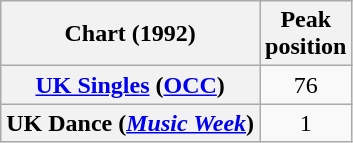<table class="wikitable plainrowheaders" style="text-align:center">
<tr>
<th>Chart (1992)</th>
<th>Peak<br>position</th>
</tr>
<tr>
<th scope="row"><a href='#'>UK Singles</a> (<a href='#'>OCC</a>)</th>
<td>76</td>
</tr>
<tr>
<th scope="row">UK Dance (<em><a href='#'>Music Week</a></em>)</th>
<td>1</td>
</tr>
</table>
